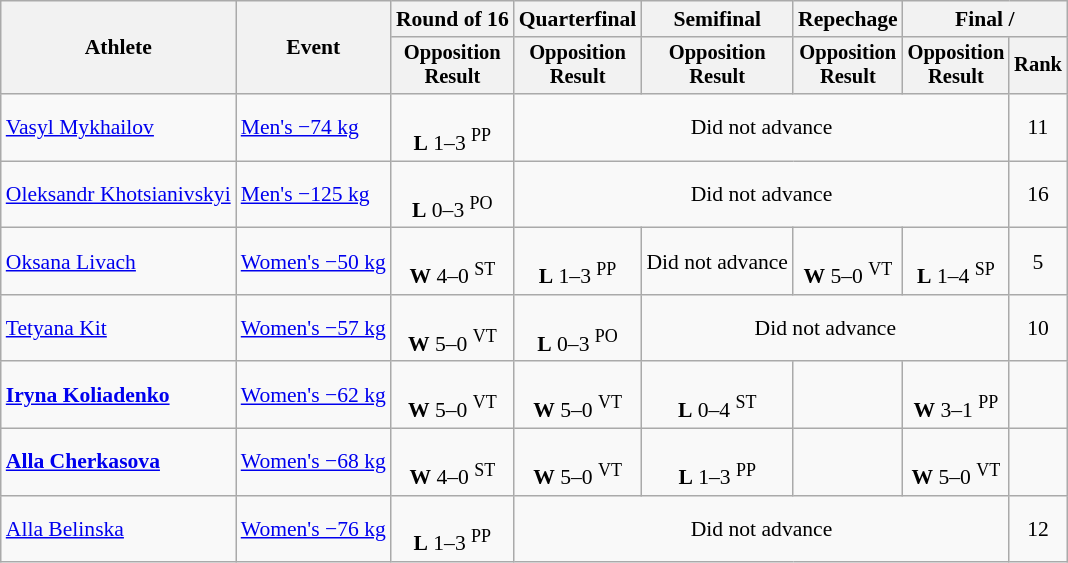<table class="wikitable" style="font-size:90%">
<tr>
<th rowspan=2>Athlete</th>
<th rowspan=2>Event</th>
<th>Round of 16</th>
<th>Quarterfinal</th>
<th>Semifinal</th>
<th>Repechage</th>
<th colspan=2>Final / </th>
</tr>
<tr style="font-size: 95%">
<th>Opposition<br>Result</th>
<th>Opposition<br>Result</th>
<th>Opposition<br>Result</th>
<th>Opposition<br>Result</th>
<th>Opposition<br>Result</th>
<th>Rank</th>
</tr>
<tr align=center>
<td align=left><a href='#'>Vasyl Mykhailov</a></td>
<td align=left><a href='#'>Men's −74 kg</a></td>
<td><br><strong>L</strong> 1–3 <sup>PP</sup></td>
<td colspan=4>Did not advance</td>
<td>11</td>
</tr>
<tr align=center>
<td align=left><a href='#'>Oleksandr Khotsianivskyi</a></td>
<td align=left><a href='#'>Men's −125 kg</a></td>
<td><br><strong>L</strong> 0–3 <sup>PO</sup></td>
<td colspan=4>Did not advance</td>
<td>16</td>
</tr>
<tr align=center>
<td align=left><a href='#'>Oksana Livach</a></td>
<td align=left><a href='#'>Women's −50 kg</a></td>
<td><br><strong>W</strong> 4–0 <sup>ST</sup></td>
<td><br><strong>L</strong> 1–3 <sup>PP</sup></td>
<td>Did not advance</td>
<td><br><strong>W</strong> 5–0 <sup>VT</sup></td>
<td><br><strong>L</strong> 1–4 <sup>SP</sup></td>
<td>5</td>
</tr>
<tr align=center>
<td align=left><a href='#'>Tetyana Kit</a></td>
<td align=left><a href='#'>Women's −57 kg</a></td>
<td><br><strong>W</strong> 5–0 <sup>VT</sup></td>
<td><br><strong>L</strong> 0–3 <sup>PO</sup></td>
<td colspan=3>Did not advance</td>
<td>10</td>
</tr>
<tr align=center>
<td align=left><strong><a href='#'>Iryna Koliadenko</a></strong></td>
<td align=left><a href='#'>Women's −62 kg</a></td>
<td><br><strong>W</strong> 5–0 <sup>VT</sup></td>
<td><br><strong>W</strong> 5–0 <sup>VT</sup></td>
<td><br><strong>L</strong> 0–4 <sup>ST</sup></td>
<td></td>
<td><br><strong>W</strong> 3–1 <sup>PP</sup></td>
<td></td>
</tr>
<tr align=center>
<td align=left><strong><a href='#'>Alla Cherkasova</a></strong></td>
<td align=left><a href='#'>Women's −68 kg</a></td>
<td><br><strong>W</strong> 4–0 <sup>ST</sup></td>
<td><br><strong>W</strong> 5–0 <sup>VT</sup></td>
<td><br><strong>L</strong> 1–3 <sup>PP</sup></td>
<td></td>
<td><br><strong>W</strong> 5–0 <sup>VT</sup></td>
<td></td>
</tr>
<tr align=center>
<td align=left><a href='#'>Alla Belinska</a></td>
<td align=left><a href='#'>Women's −76 kg</a></td>
<td><br><strong>L</strong> 1–3 <sup>PP</sup></td>
<td colspan=4>Did not advance</td>
<td>12</td>
</tr>
</table>
